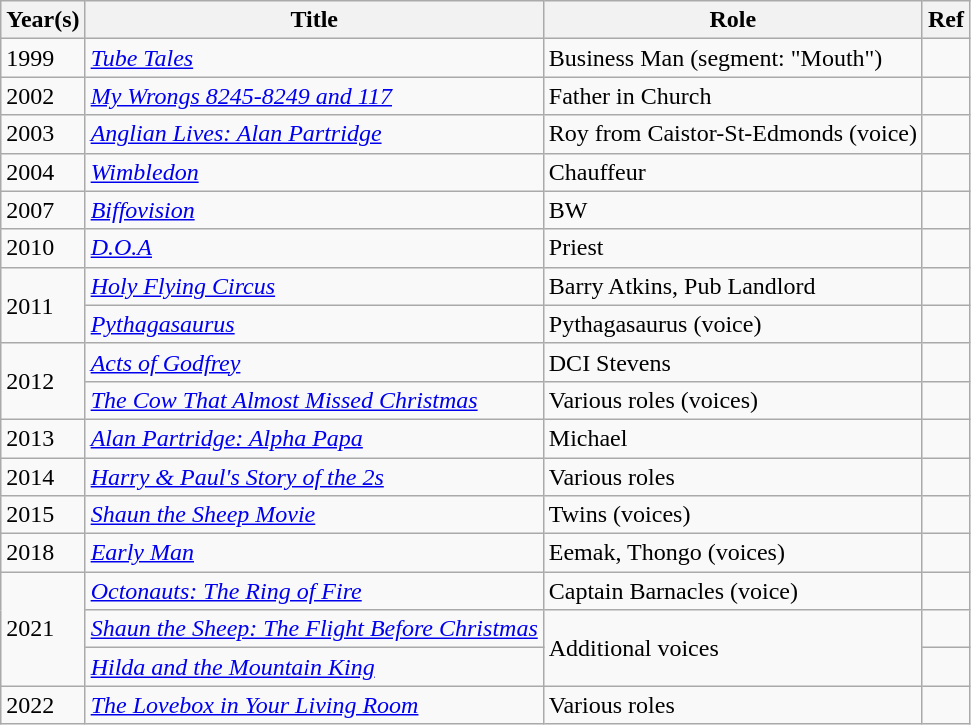<table class="wikitable sortable">
<tr>
<th>Year(s)</th>
<th>Title</th>
<th>Role</th>
<th>Ref</th>
</tr>
<tr>
<td>1999</td>
<td><em><a href='#'>Tube Tales</a></em></td>
<td>Business Man (segment: "Mouth")</td>
<td></td>
</tr>
<tr>
<td>2002</td>
<td><em><a href='#'>My Wrongs 8245-8249 and 117</a></em></td>
<td>Father in Church</td>
<td></td>
</tr>
<tr>
<td>2003</td>
<td><em><a href='#'>Anglian Lives: Alan Partridge</a></em></td>
<td>Roy from Caistor-St-Edmonds (voice)</td>
<td></td>
</tr>
<tr>
<td>2004</td>
<td><em><a href='#'>Wimbledon</a></em></td>
<td>Chauffeur</td>
<td></td>
</tr>
<tr>
<td>2007</td>
<td><em><a href='#'>Biffovision</a></em></td>
<td>BW</td>
<td></td>
</tr>
<tr>
<td>2010</td>
<td><em><a href='#'>D.O.A</a></em></td>
<td>Priest</td>
<td></td>
</tr>
<tr>
<td rowspan="2">2011</td>
<td><em><a href='#'>Holy Flying Circus</a></em></td>
<td>Barry Atkins, Pub Landlord</td>
<td></td>
</tr>
<tr>
<td><em><a href='#'>Pythagasaurus</a></em></td>
<td>Pythagasaurus (voice)</td>
<td></td>
</tr>
<tr>
<td rowspan="2">2012</td>
<td><em><a href='#'>Acts of Godfrey</a></em></td>
<td>DCI Stevens</td>
<td></td>
</tr>
<tr>
<td><em><a href='#'>The Cow That Almost Missed Christmas</a></em></td>
<td>Various roles (voices)</td>
<td></td>
</tr>
<tr>
<td>2013</td>
<td><em><a href='#'>Alan Partridge: Alpha Papa</a></em></td>
<td>Michael</td>
<td></td>
</tr>
<tr>
<td>2014</td>
<td><em><a href='#'>Harry & Paul's Story of the 2s</a></em></td>
<td>Various roles</td>
<td></td>
</tr>
<tr>
<td>2015</td>
<td><em><a href='#'>Shaun the Sheep Movie</a></em></td>
<td>Twins (voices)</td>
<td></td>
</tr>
<tr>
<td>2018</td>
<td><em><a href='#'>Early Man</a></em></td>
<td>Eemak, Thongo (voices)</td>
<td></td>
</tr>
<tr>
<td rowspan="3">2021</td>
<td><em><a href='#'>Octonauts: The Ring of Fire</a></em></td>
<td>Captain Barnacles (voice)</td>
<td></td>
</tr>
<tr>
<td><em><a href='#'>Shaun the Sheep: The Flight Before Christmas</a></em></td>
<td rowspan="2">Additional voices</td>
<td></td>
</tr>
<tr>
<td><em><a href='#'>Hilda and the Mountain King</a></em></td>
<td></td>
</tr>
<tr>
<td>2022</td>
<td><em><a href='#'>The Lovebox in Your Living Room</a></em></td>
<td>Various roles</td>
<td></td>
</tr>
</table>
